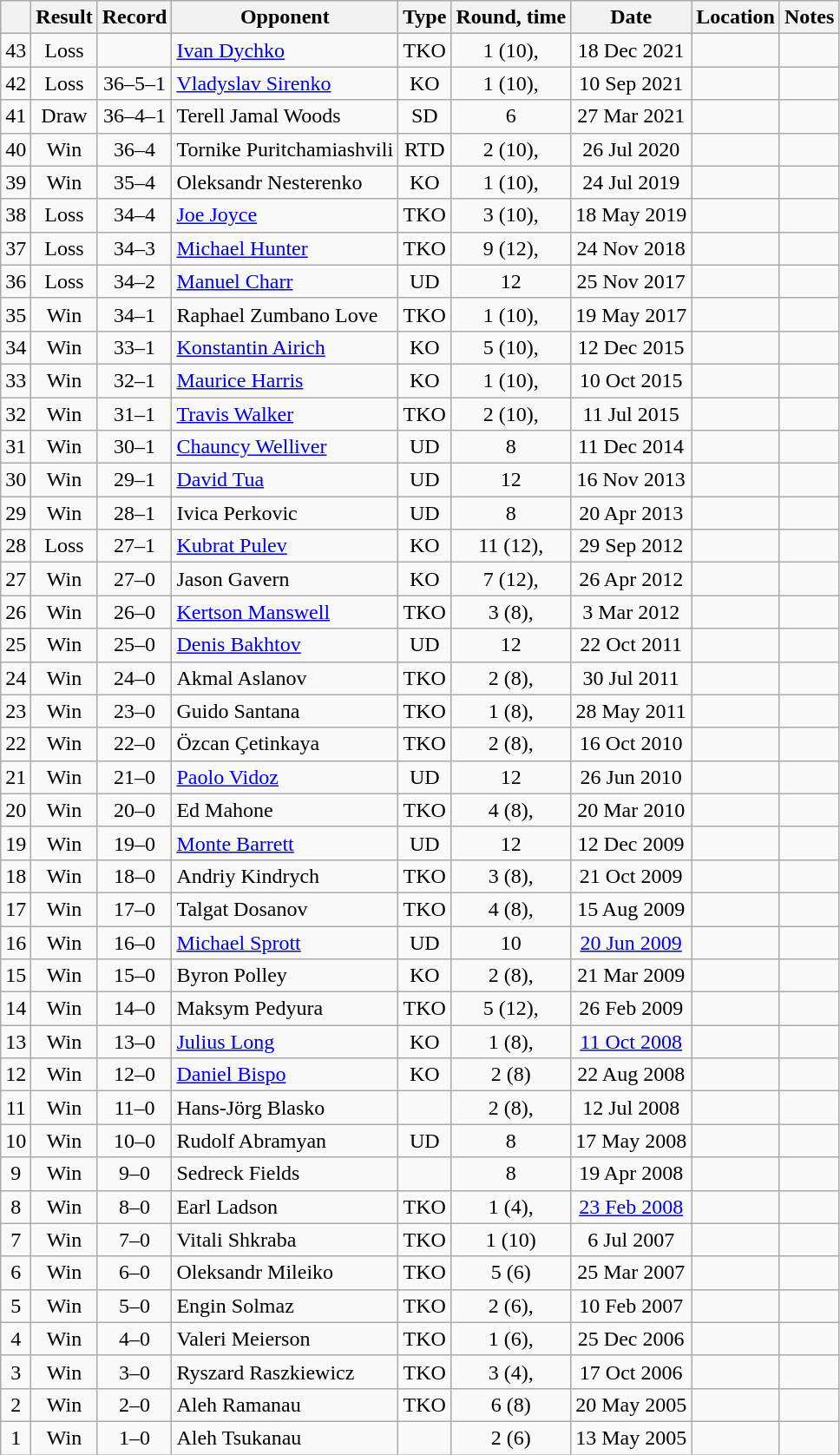<table class="wikitable" style="text-align:center">
<tr>
<th></th>
<th>Result</th>
<th>Record</th>
<th>Opponent</th>
<th>Type</th>
<th>Round, time</th>
<th>Date</th>
<th>Location</th>
<th>Notes</th>
</tr>
<tr>
<td>43</td>
<td>Loss</td>
<td></td>
<td style="text-align:left;"><a href='#'>Ivan Dychko</a></td>
<td>TKO</td>
<td>1 (10), </td>
<td>18 Dec 2021</td>
<td style="text-align:left;"></td>
<td></td>
</tr>
<tr>
<td>42</td>
<td>Loss</td>
<td>36–5–1</td>
<td style="text-align:left;"><a href='#'>Vladyslav Sirenko</a></td>
<td>KO</td>
<td>1 (10), </td>
<td>10 Sep 2021</td>
<td style="text-align:left;"></td>
<td></td>
</tr>
<tr>
<td>41</td>
<td>Draw</td>
<td>36–4–1</td>
<td style="text-align:left;">Terell Jamal Woods</td>
<td>SD</td>
<td>6</td>
<td>27 Mar 2021</td>
<td style="text-align:left;"></td>
<td></td>
</tr>
<tr>
<td>40</td>
<td>Win</td>
<td>36–4</td>
<td style="text-align:left;">Tornike Puritchamiashvili</td>
<td>RTD</td>
<td>2 (10), </td>
<td>26 Jul 2020</td>
<td style="text-align:left;"></td>
<td style="text-align:left;"></td>
</tr>
<tr>
<td>39</td>
<td>Win</td>
<td>35–4</td>
<td style="text-align:left;">Oleksandr Nesterenko</td>
<td>KO</td>
<td>1 (10), </td>
<td>24 Jul 2019</td>
<td style="text-align:left;"></td>
<td></td>
</tr>
<tr>
<td>38</td>
<td>Loss</td>
<td>34–4</td>
<td style="text-align:left;"><a href='#'>Joe Joyce</a></td>
<td>TKO</td>
<td>3 (10), </td>
<td>18 May 2019</td>
<td style="text-align:left;"></td>
<td style="text-align:left;"></td>
</tr>
<tr>
<td>37</td>
<td>Loss</td>
<td>34–3</td>
<td style="text-align:left;"><a href='#'>Michael Hunter</a></td>
<td>TKO</td>
<td>9 (12), </td>
<td>24 Nov 2018</td>
<td style="text-align:left;"></td>
<td style="text-align:left;"></td>
</tr>
<tr>
<td>36</td>
<td>Loss</td>
<td>34–2</td>
<td style="text-align:left;"><a href='#'>Manuel Charr</a></td>
<td>UD</td>
<td>12</td>
<td>25 Nov 2017</td>
<td style="text-align:left;"></td>
<td style="text-align:left;"></td>
</tr>
<tr>
<td>35</td>
<td>Win</td>
<td>34–1</td>
<td style="text-align:left;">Raphael Zumbano Love</td>
<td>TKO</td>
<td>1 (10), </td>
<td>19 May 2017</td>
<td style="text-align:left;"></td>
<td></td>
</tr>
<tr>
<td>34</td>
<td>Win</td>
<td>33–1</td>
<td style="text-align:left;"><a href='#'>Konstantin Airich</a></td>
<td>KO</td>
<td>5 (10), </td>
<td>12 Dec 2015</td>
<td style="text-align:left;"></td>
<td></td>
</tr>
<tr>
<td>33</td>
<td>Win</td>
<td>32–1</td>
<td style="text-align:left;"><a href='#'>Maurice Harris</a></td>
<td>KO</td>
<td>1 (10), </td>
<td>10 Oct 2015</td>
<td style="text-align:left;"></td>
<td style="text-align:left;"></td>
</tr>
<tr>
<td>32</td>
<td>Win</td>
<td>31–1</td>
<td style="text-align:left;"><a href='#'>Travis Walker</a></td>
<td>TKO</td>
<td>2 (10), </td>
<td>11 Jul 2015</td>
<td style="text-align:left;"></td>
<td></td>
</tr>
<tr>
<td>31</td>
<td>Win</td>
<td>30–1</td>
<td style="text-align:left;"><a href='#'>Chauncy Welliver</a></td>
<td>UD</td>
<td>8</td>
<td>11 Dec 2014</td>
<td style="text-align:left;"></td>
<td></td>
</tr>
<tr>
<td>30</td>
<td>Win</td>
<td>29–1</td>
<td style="text-align:left;"><a href='#'>David Tua</a></td>
<td>UD</td>
<td>12</td>
<td>16 Nov 2013</td>
<td style="text-align:left;"></td>
<td style="text-align:left;"></td>
</tr>
<tr>
<td>29</td>
<td>Win</td>
<td>28–1</td>
<td style="text-align:left;">Ivica Perkovic</td>
<td>UD</td>
<td>8</td>
<td>20 Apr 2013</td>
<td style="text-align:left;"></td>
<td></td>
</tr>
<tr>
<td>28</td>
<td>Loss</td>
<td>27–1</td>
<td style="text-align:left;"><a href='#'>Kubrat Pulev</a></td>
<td>KO</td>
<td>11 (12), </td>
<td>29 Sep 2012</td>
<td style="text-align:left;"></td>
<td style="text-align:left;"></td>
</tr>
<tr>
<td>27</td>
<td>Win</td>
<td>27–0</td>
<td style="text-align:left;">Jason Gavern</td>
<td>KO</td>
<td>7 (12), </td>
<td>26 Apr 2012</td>
<td style="text-align:left;"></td>
<td style="text-align:left;"></td>
</tr>
<tr>
<td>26</td>
<td>Win</td>
<td>26–0</td>
<td style="text-align:left;"><a href='#'>Kertson Manswell</a></td>
<td>TKO</td>
<td>3 (8), </td>
<td>3 Mar 2012</td>
<td style="text-align:left;"></td>
<td></td>
</tr>
<tr>
<td>25</td>
<td>Win</td>
<td>25–0</td>
<td style="text-align:left;"><a href='#'>Denis Bakhtov</a></td>
<td>UD</td>
<td>12</td>
<td>22 Oct 2011</td>
<td style="text-align:left;"></td>
<td style="text-align:left;"></td>
</tr>
<tr>
<td>24</td>
<td>Win</td>
<td>24–0</td>
<td style="text-align:left;">Akmal Aslanov</td>
<td>TKO</td>
<td>2 (8), </td>
<td>30 Jul 2011</td>
<td style="text-align:left;"></td>
<td></td>
</tr>
<tr>
<td>23</td>
<td>Win</td>
<td>23–0</td>
<td style="text-align:left;">Guido Santana</td>
<td>TKO</td>
<td>1 (8), </td>
<td>28 May 2011</td>
<td style="text-align:left;"></td>
<td></td>
</tr>
<tr>
<td>22</td>
<td>Win</td>
<td>22–0</td>
<td style="text-align:left;">Özcan Çetinkaya</td>
<td>TKO</td>
<td>2 (8), </td>
<td>16 Oct 2010</td>
<td style="text-align:left;"></td>
<td></td>
</tr>
<tr>
<td>21</td>
<td>Win</td>
<td>21–0</td>
<td style="text-align:left;"><a href='#'>Paolo Vidoz</a></td>
<td>UD</td>
<td>12</td>
<td>26 Jun 2010</td>
<td style="text-align:left;"></td>
<td style="text-align:left;"></td>
</tr>
<tr>
<td>20</td>
<td>Win</td>
<td>20–0</td>
<td style="text-align:left;">Ed Mahone</td>
<td>TKO</td>
<td>4 (8), </td>
<td>20 Mar 2010</td>
<td style="text-align:left;"></td>
<td></td>
</tr>
<tr>
<td>19</td>
<td>Win</td>
<td>19–0</td>
<td style="text-align:left;"><a href='#'>Monte Barrett</a></td>
<td>UD</td>
<td>12</td>
<td>12 Dec 2009</td>
<td style="text-align:left;"></td>
<td style="text-align:left;"></td>
</tr>
<tr>
<td>18</td>
<td>Win</td>
<td>18–0</td>
<td style="text-align:left;">Andriy Kindrych</td>
<td>TKO</td>
<td>3 (8), </td>
<td>21 Oct 2009</td>
<td style="text-align:left;"></td>
<td></td>
</tr>
<tr>
<td>17</td>
<td>Win</td>
<td>17–0</td>
<td style="text-align:left;">Talgat Dosanov</td>
<td>TKO</td>
<td>4 (8), </td>
<td>15 Aug 2009</td>
<td style="text-align:left;"></td>
<td></td>
</tr>
<tr>
<td>16</td>
<td>Win</td>
<td>16–0</td>
<td style="text-align:left;"><a href='#'>Michael Sprott</a></td>
<td>UD</td>
<td>10</td>
<td><a href='#'>20 Jun 2009</a></td>
<td style="text-align:left;"></td>
<td></td>
</tr>
<tr>
<td>15</td>
<td>Win</td>
<td>15–0</td>
<td style="text-align:left;">Byron Polley</td>
<td>KO</td>
<td>2 (8), </td>
<td>21 Mar 2009</td>
<td style="text-align:left;"></td>
<td></td>
</tr>
<tr>
<td>14</td>
<td>Win</td>
<td>14–0</td>
<td style="text-align:left;">Maksym Pedyura</td>
<td>TKO</td>
<td>5 (12), </td>
<td>26 Feb 2009</td>
<td style="text-align:left;"></td>
<td style="text-align:left;"></td>
</tr>
<tr>
<td>13</td>
<td>Win</td>
<td>13–0</td>
<td style="text-align:left;"><a href='#'>Julius Long</a></td>
<td>KO</td>
<td>1 (8), </td>
<td><a href='#'>11 Oct 2008</a></td>
<td style="text-align:left;"></td>
<td></td>
</tr>
<tr>
<td>12</td>
<td>Win</td>
<td>12–0</td>
<td style="text-align:left;"><a href='#'>Daniel Bispo</a></td>
<td>KO</td>
<td>2 (8)</td>
<td>22 Aug 2008</td>
<td style="text-align:left;"></td>
<td></td>
</tr>
<tr>
<td>11</td>
<td>Win</td>
<td>11–0</td>
<td style="text-align:left;">Hans-Jörg Blasko</td>
<td></td>
<td>2 (8), </td>
<td>12 Jul 2008</td>
<td style="text-align:left;"></td>
<td></td>
</tr>
<tr>
<td>10</td>
<td>Win</td>
<td>10–0</td>
<td style="text-align:left;">Rudolf Abramyan</td>
<td>UD</td>
<td>8</td>
<td>17 May 2008</td>
<td style="text-align:left;"></td>
<td></td>
</tr>
<tr>
<td>9</td>
<td>Win</td>
<td>9–0</td>
<td style="text-align:left;">Sedreck Fields</td>
<td></td>
<td>8</td>
<td>19 Apr 2008</td>
<td style="text-align:left;"></td>
<td></td>
</tr>
<tr>
<td>8</td>
<td>Win</td>
<td>8–0</td>
<td style="text-align:left;">Earl Ladson</td>
<td>TKO</td>
<td>1 (4), </td>
<td><a href='#'>23 Feb 2008</a></td>
<td style="text-align:left;"></td>
<td></td>
</tr>
<tr>
<td>7</td>
<td>Win</td>
<td>7–0</td>
<td style="text-align:left;">Vitali Shkraba</td>
<td>TKO</td>
<td>1 (10)</td>
<td>6 Jul 2007</td>
<td style="text-align:left;"></td>
<td style="text-align:left;"></td>
</tr>
<tr>
<td>6</td>
<td>Win</td>
<td>6–0</td>
<td style="text-align:left;">Oleksandr Mileiko</td>
<td>TKO</td>
<td>5 (6)</td>
<td>25 Mar 2007</td>
<td style="text-align:left;"></td>
<td></td>
</tr>
<tr>
<td>5</td>
<td>Win</td>
<td>5–0</td>
<td style="text-align:left;">Engin Solmaz</td>
<td>TKO</td>
<td>2 (6), </td>
<td>10 Feb 2007</td>
<td style="text-align:left;"></td>
<td></td>
</tr>
<tr>
<td>4</td>
<td>Win</td>
<td>4–0</td>
<td style="text-align:left;">Valeri Meierson</td>
<td>TKO</td>
<td>1 (6), </td>
<td>25 Dec 2006</td>
<td style="text-align:left;"></td>
<td></td>
</tr>
<tr>
<td>3</td>
<td>Win</td>
<td>3–0</td>
<td style="text-align:left;">Ryszard Raszkiewicz</td>
<td>TKO</td>
<td>3 (4), </td>
<td>17 Oct 2006</td>
<td style="text-align:left;"></td>
<td></td>
</tr>
<tr>
<td>2</td>
<td>Win</td>
<td>2–0</td>
<td style="text-align:left;">Aleh Ramanau</td>
<td>TKO</td>
<td>6 (8)</td>
<td>20 May 2005</td>
<td style="text-align:left;"></td>
<td></td>
</tr>
<tr>
<td>1</td>
<td>Win</td>
<td>1–0</td>
<td style="text-align:left;">Aleh Tsukanau</td>
<td></td>
<td>2 (6)</td>
<td>13 May 2005</td>
<td style="text-align:left;"></td>
<td></td>
</tr>
</table>
